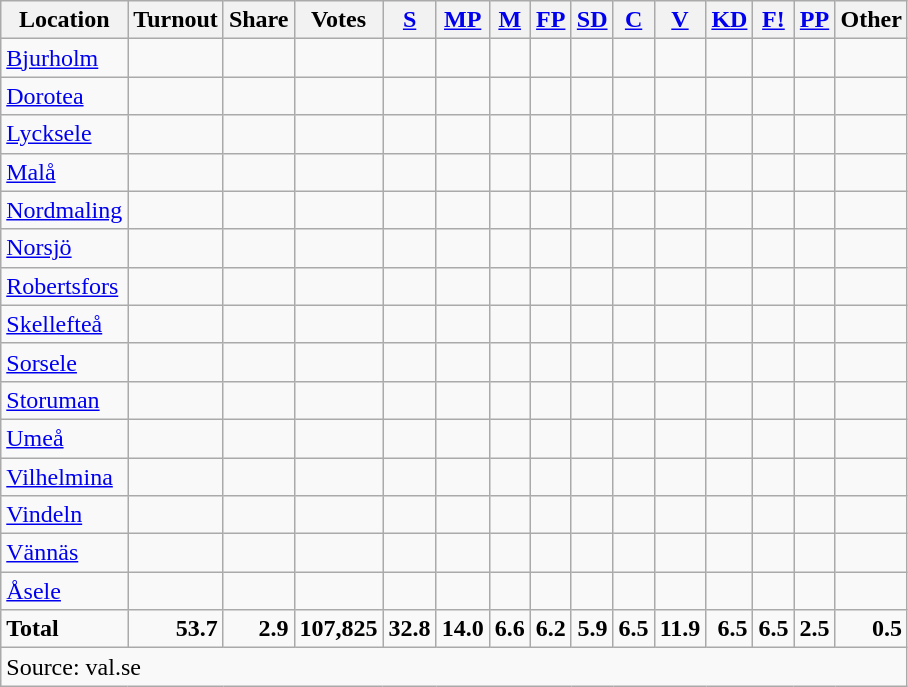<table class="wikitable sortable" style=text-align:right>
<tr>
<th>Location</th>
<th>Turnout</th>
<th>Share</th>
<th>Votes</th>
<th><a href='#'>S</a></th>
<th><a href='#'>MP</a></th>
<th><a href='#'>M</a></th>
<th><a href='#'>FP</a></th>
<th><a href='#'>SD</a></th>
<th><a href='#'>C</a></th>
<th><a href='#'>V</a></th>
<th><a href='#'>KD</a></th>
<th><a href='#'>F!</a></th>
<th><a href='#'>PP</a></th>
<th>Other</th>
</tr>
<tr>
<td align=left><a href='#'>Bjurholm</a></td>
<td></td>
<td></td>
<td></td>
<td></td>
<td></td>
<td></td>
<td></td>
<td></td>
<td></td>
<td></td>
<td></td>
<td></td>
<td></td>
<td></td>
</tr>
<tr>
<td align=left><a href='#'>Dorotea</a></td>
<td></td>
<td></td>
<td></td>
<td></td>
<td></td>
<td></td>
<td></td>
<td></td>
<td></td>
<td></td>
<td></td>
<td></td>
<td></td>
<td></td>
</tr>
<tr>
<td align=left><a href='#'>Lycksele</a></td>
<td></td>
<td></td>
<td></td>
<td></td>
<td></td>
<td></td>
<td></td>
<td></td>
<td></td>
<td></td>
<td></td>
<td></td>
<td></td>
<td></td>
</tr>
<tr>
<td align=left><a href='#'>Malå</a></td>
<td></td>
<td></td>
<td></td>
<td></td>
<td></td>
<td></td>
<td></td>
<td></td>
<td></td>
<td></td>
<td></td>
<td></td>
<td></td>
<td></td>
</tr>
<tr>
<td align=left><a href='#'>Nordmaling</a></td>
<td></td>
<td></td>
<td></td>
<td></td>
<td></td>
<td></td>
<td></td>
<td></td>
<td></td>
<td></td>
<td></td>
<td></td>
<td></td>
<td></td>
</tr>
<tr>
<td align=left><a href='#'>Norsjö</a></td>
<td></td>
<td></td>
<td></td>
<td></td>
<td></td>
<td></td>
<td></td>
<td></td>
<td></td>
<td></td>
<td></td>
<td></td>
<td></td>
<td></td>
</tr>
<tr>
<td align=left><a href='#'>Robertsfors</a></td>
<td></td>
<td></td>
<td></td>
<td></td>
<td></td>
<td></td>
<td></td>
<td></td>
<td></td>
<td></td>
<td></td>
<td></td>
<td></td>
<td></td>
</tr>
<tr>
<td align=left><a href='#'>Skellefteå</a></td>
<td></td>
<td></td>
<td></td>
<td></td>
<td></td>
<td></td>
<td></td>
<td></td>
<td></td>
<td></td>
<td></td>
<td></td>
<td></td>
<td></td>
</tr>
<tr>
<td align=left><a href='#'>Sorsele</a></td>
<td></td>
<td></td>
<td></td>
<td></td>
<td></td>
<td></td>
<td></td>
<td></td>
<td></td>
<td></td>
<td></td>
<td></td>
<td></td>
<td></td>
</tr>
<tr>
<td align=left><a href='#'>Storuman</a></td>
<td></td>
<td></td>
<td></td>
<td></td>
<td></td>
<td></td>
<td></td>
<td></td>
<td></td>
<td></td>
<td></td>
<td></td>
<td></td>
<td></td>
</tr>
<tr>
<td align=left><a href='#'>Umeå</a></td>
<td></td>
<td></td>
<td></td>
<td></td>
<td></td>
<td></td>
<td></td>
<td></td>
<td></td>
<td></td>
<td></td>
<td></td>
<td></td>
<td></td>
</tr>
<tr>
<td align=left><a href='#'>Vilhelmina</a></td>
<td></td>
<td></td>
<td></td>
<td></td>
<td></td>
<td></td>
<td></td>
<td></td>
<td></td>
<td></td>
<td></td>
<td></td>
<td></td>
<td></td>
</tr>
<tr>
<td align=left><a href='#'>Vindeln</a></td>
<td></td>
<td></td>
<td></td>
<td></td>
<td></td>
<td></td>
<td></td>
<td></td>
<td></td>
<td></td>
<td></td>
<td></td>
<td></td>
<td></td>
</tr>
<tr>
<td align=left><a href='#'>Vännäs</a></td>
<td></td>
<td></td>
<td></td>
<td></td>
<td></td>
<td></td>
<td></td>
<td></td>
<td></td>
<td></td>
<td></td>
<td></td>
<td></td>
<td></td>
</tr>
<tr>
<td align=left><a href='#'>Åsele</a></td>
<td></td>
<td></td>
<td></td>
<td></td>
<td></td>
<td></td>
<td></td>
<td></td>
<td></td>
<td></td>
<td></td>
<td></td>
<td></td>
<td></td>
</tr>
<tr>
<td align=left><strong>Total</strong></td>
<td><strong>53.7</strong></td>
<td><strong>2.9</strong></td>
<td><strong>107,825</strong></td>
<td><strong>32.8</strong></td>
<td><strong>14.0</strong></td>
<td><strong>6.6</strong></td>
<td><strong>6.2</strong></td>
<td><strong>5.9</strong></td>
<td><strong>6.5</strong></td>
<td><strong>11.9</strong></td>
<td><strong>6.5</strong></td>
<td><strong>6.5</strong></td>
<td><strong>2.5</strong></td>
<td><strong>0.5</strong></td>
</tr>
<tr>
<td align=left colspan=15>Source: val.se </td>
</tr>
</table>
